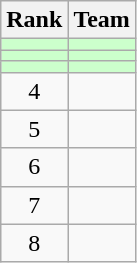<table class="wikitable">
<tr>
<th>Rank</th>
<th>Team</th>
</tr>
<tr bgcolor=ccffcc>
<td align=center></td>
<td></td>
</tr>
<tr bgcolor=ccffcc>
<td align=center></td>
<td></td>
</tr>
<tr bgcolor=ccffcc>
<td align=center></td>
<td></td>
</tr>
<tr>
<td align=center>4</td>
<td></td>
</tr>
<tr>
<td align=center>5</td>
<td></td>
</tr>
<tr>
<td align=center>6</td>
<td></td>
</tr>
<tr>
<td align=center>7</td>
<td></td>
</tr>
<tr>
<td align=center>8</td>
<td></td>
</tr>
</table>
